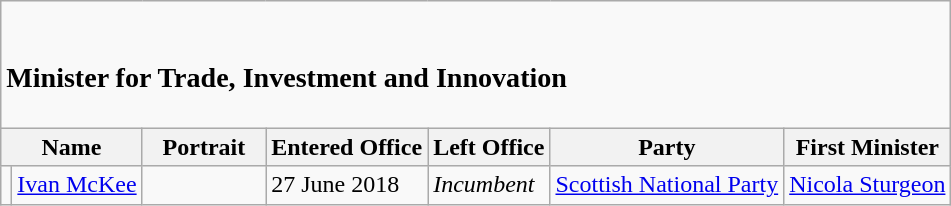<table class="wikitable" style="margin: 0 0 0 1em; background: #f9f9f9; border: 1px #aaaaaa solid; border-collapse: collapse; ">
<tr>
<td colspan="8"><br><h3>Minister for Trade, Investment and Innovation</h3></td>
</tr>
<tr>
<th colspan="2">Name</th>
<th width=75>Portrait</th>
<th>Entered Office</th>
<th>Left Office</th>
<th>Party</th>
<th>First Minister</th>
</tr>
<tr>
<td></td>
<td><a href='#'>Ivan McKee</a></td>
<td></td>
<td>27 June 2018</td>
<td><em>Incumbent</em></td>
<td><a href='#'>Scottish National Party</a></td>
<td><a href='#'>Nicola Sturgeon</a></td>
</tr>
</table>
